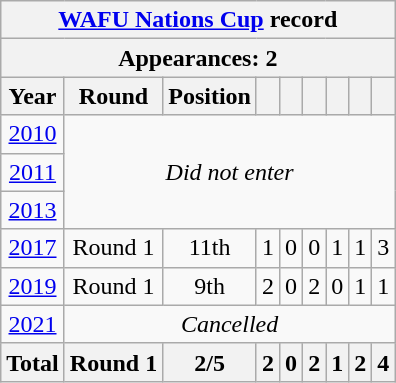<table class="wikitable" style="text-align: center;">
<tr>
<th colspan=9><a href='#'>WAFU Nations Cup</a> record</th>
</tr>
<tr>
<th colspan=9>Appearances: 2</th>
</tr>
<tr>
<th>Year</th>
<th>Round</th>
<th>Position</th>
<th></th>
<th></th>
<th></th>
<th></th>
<th></th>
<th></th>
</tr>
<tr>
<td> <a href='#'>2010</a></td>
<td colspan=8 rowspan=3><em>Did not enter</em></td>
</tr>
<tr>
<td> <a href='#'>2011</a></td>
</tr>
<tr>
<td> <a href='#'>2013</a></td>
</tr>
<tr>
<td> <a href='#'>2017</a></td>
<td>Round 1</td>
<td>11th</td>
<td>1</td>
<td>0</td>
<td>0</td>
<td>1</td>
<td>1</td>
<td>3</td>
</tr>
<tr>
<td> <a href='#'>2019</a></td>
<td>Round 1</td>
<td>9th</td>
<td>2</td>
<td>0</td>
<td>2</td>
<td>0</td>
<td>1</td>
<td>1</td>
</tr>
<tr>
<td> <a href='#'>2021</a></td>
<td colspan=8><em>Cancelled</em></td>
</tr>
<tr>
<th>Total</th>
<th>Round 1</th>
<th>2/5</th>
<th>2</th>
<th>0</th>
<th>2</th>
<th>1</th>
<th>2</th>
<th>4</th>
</tr>
</table>
